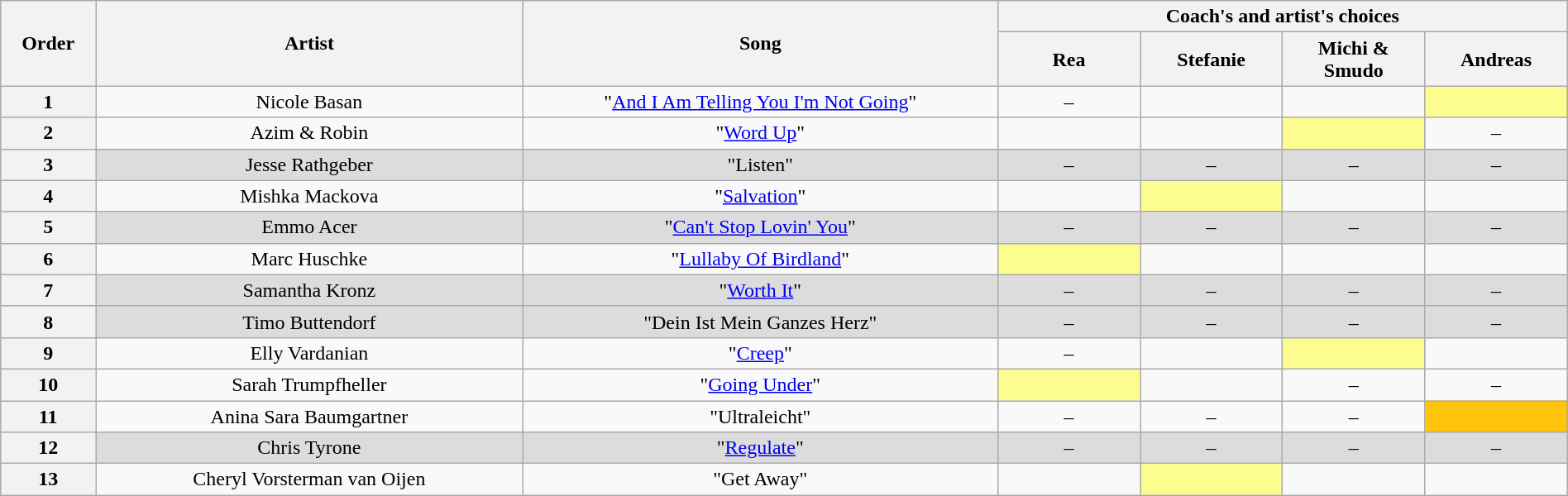<table class="wikitable" style="text-align:center; width:100%;">
<tr>
<th scope="col" rowspan="2" style="width:04%;">Order</th>
<th scope="col" rowspan="2" style="width:18%;">Artist</th>
<th scope="col" rowspan="2" style="width:20%;">Song</th>
<th scope="col" colspan="4" style="width:24%;">Coach's and artist's choices</th>
</tr>
<tr>
<th style="width:06%;">Rea</th>
<th style="width:06%;">Stefanie</th>
<th style="width:06%;">Michi & Smudo</th>
<th style="width:06%;">Andreas</th>
</tr>
<tr>
<th>1</th>
<td>Nicole Basan</td>
<td>"<a href='#'>And I Am Telling You I'm Not Going</a>"</td>
<td>–</td>
<td><strong></strong></td>
<td><strong></strong></td>
<td style="background: #fdfc8f;"><strong></strong></td>
</tr>
<tr>
<th>2</th>
<td>Azim & Robin</td>
<td>"<a href='#'>Word Up</a>"</td>
<td><strong></strong></td>
<td><strong></strong></td>
<td style="background: #fdfc8f;"><strong></strong></td>
<td>–</td>
</tr>
<tr style="background: #dcdcdc;" |>
<th>3</th>
<td>Jesse Rathgeber</td>
<td>"Listen"</td>
<td>–</td>
<td>–</td>
<td>–</td>
<td>–</td>
</tr>
<tr>
<th>4</th>
<td>Mishka Mackova</td>
<td>"<a href='#'>Salvation</a>"</td>
<td><strong></strong></td>
<td style="background: #fdfc8f;"><strong></strong></td>
<td><strong></strong></td>
<td><strong></strong></td>
</tr>
<tr style="background: #dcdcdc;" |>
<th>5</th>
<td>Emmo Acer</td>
<td>"<a href='#'>Can't Stop Lovin' You</a>"</td>
<td>–</td>
<td>–</td>
<td>–</td>
<td>–</td>
</tr>
<tr>
<th>6</th>
<td>Marc Huschke</td>
<td>"<a href='#'>Lullaby Of Birdland</a>"</td>
<td style="background: #fdfc8f;"><strong></strong></td>
<td><strong></strong></td>
<td><strong></strong></td>
<td><strong></strong></td>
</tr>
<tr style="background: #dcdcdc;" |>
<th>7</th>
<td>Samantha Kronz</td>
<td>"<a href='#'>Worth It</a>"</td>
<td>–</td>
<td>–</td>
<td>–</td>
<td>–</td>
</tr>
<tr style="background: #dcdcdc;" |>
<th>8</th>
<td>Timo Buttendorf</td>
<td>"Dein Ist Mein Ganzes Herz"</td>
<td>–</td>
<td>–</td>
<td>–</td>
<td>–</td>
</tr>
<tr>
<th>9</th>
<td>Elly Vardanian</td>
<td>"<a href='#'>Creep</a>"</td>
<td>–</td>
<td><strong></strong></td>
<td style="background: #fdfc8f;"><strong></strong></td>
<td><strong></strong></td>
</tr>
<tr>
<th>10</th>
<td>Sarah Trumpfheller</td>
<td>"<a href='#'>Going Under</a>"</td>
<td style="background: #fdfc8f;"><strong></strong></td>
<td><strong></strong></td>
<td>–</td>
<td>–</td>
</tr>
<tr>
<th>11</th>
<td>Anina Sara Baumgartner</td>
<td>"Ultraleicht"</td>
<td>–</td>
<td>–</td>
<td>–</td>
<td style="background: #ffc40c;"><strong></strong></td>
</tr>
<tr style="background: #dcdcdc;" |>
<th>12</th>
<td>Chris Tyrone</td>
<td>"<a href='#'>Regulate</a>"</td>
<td>–</td>
<td>–</td>
<td>–</td>
<td>–</td>
</tr>
<tr>
<th>13</th>
<td>Cheryl Vorsterman van Oijen</td>
<td>"Get Away"</td>
<td><strong></strong></td>
<td style="background: #fdfc8f;"><strong></strong></td>
<td><strong></strong></td>
<td><strong></strong></td>
</tr>
</table>
